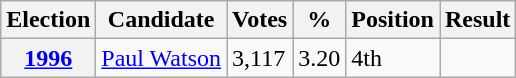<table class="wikitable sortable">
<tr>
<th>Election</th>
<th>Candidate</th>
<th>Votes</th>
<th>%</th>
<th>Position</th>
<th>Result</th>
</tr>
<tr>
<th><a href='#'>1996</a></th>
<td><a href='#'>Paul Watson</a></td>
<td>3,117</td>
<td>3.20</td>
<td>4th</td>
<td></td>
</tr>
</table>
